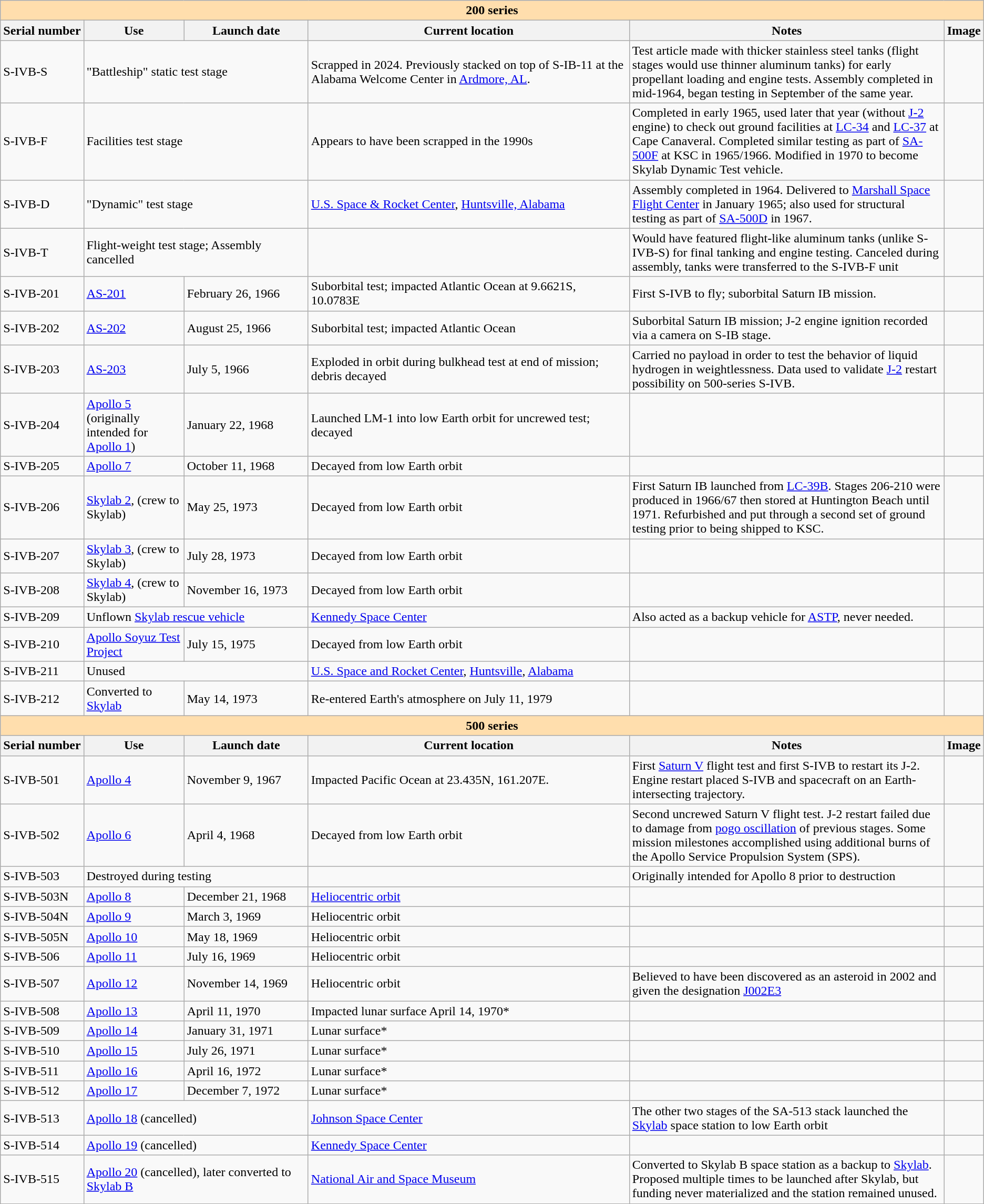<table class="wikitable">
<tr>
<th colspan="6" style="background-color:#ffdead;">200 series</th>
</tr>
<tr>
<th>Serial number</th>
<th width="120px">Use</th>
<th width="150px">Launch date</th>
<th width="400px">Current location</th>
<th>Notes</th>
<th>Image</th>
</tr>
<tr>
<td>S-IVB-S</td>
<td colspan=2>"Battleship" static test stage</td>
<td>Scrapped in 2024. Previously stacked on top of S-IB-11 at the Alabama Welcome Center in <a href='#'>Ardmore, AL</a>.</td>
<td>Test article made with thicker stainless steel tanks (flight stages would use thinner aluminum tanks) for early propellant loading and engine tests. Assembly completed in mid-1964, began testing in September of the same year.</td>
<td></td>
</tr>
<tr>
<td>S-IVB-F</td>
<td colspan=2>Facilities test stage</td>
<td>Appears to have been scrapped in the 1990s</td>
<td>Completed in early 1965, used later that year (without <a href='#'>J-2</a> engine) to check out ground facilities at <a href='#'>LC-34</a> and <a href='#'>LC-37</a> at Cape Canaveral. Completed similar testing as part of <a href='#'>SA-500F</a> at KSC in 1965/1966. Modified in 1970 to become Skylab Dynamic Test vehicle.</td>
<td></td>
</tr>
<tr>
<td>S-IVB-D</td>
<td colspan=2>"Dynamic" test stage</td>
<td><a href='#'>U.S. Space & Rocket Center</a>, <a href='#'>Huntsville, Alabama</a></td>
<td>Assembly completed in 1964. Delivered to <a href='#'>Marshall Space Flight Center</a> in January 1965; also used for structural testing as part of <a href='#'>SA-500D</a> in 1967.</td>
<td></td>
</tr>
<tr>
<td>S-IVB-T</td>
<td colspan=2>Flight-weight test stage; Assembly cancelled</td>
<td></td>
<td>Would have featured flight-like aluminum tanks (unlike S-IVB-S) for final tanking and engine testing. Canceled during assembly, tanks were transferred to the S-IVB-F unit</td>
<td></td>
</tr>
<tr>
<td>S-IVB-201</td>
<td><a href='#'>AS-201</a></td>
<td>February 26, 1966</td>
<td>Suborbital test; impacted Atlantic Ocean at 9.6621S, 10.0783E</td>
<td>First S-IVB to fly; suborbital Saturn IB mission.</td>
<td></td>
</tr>
<tr>
<td>S-IVB-202</td>
<td><a href='#'>AS-202</a></td>
<td>August 25, 1966</td>
<td>Suborbital test; impacted Atlantic Ocean</td>
<td>Suborbital Saturn IB mission; J-2 engine ignition recorded via a camera on S-IB stage.</td>
<td></td>
</tr>
<tr>
<td>S-IVB-203</td>
<td><a href='#'>AS-203</a></td>
<td>July 5, 1966</td>
<td>Exploded in orbit during bulkhead test at end of mission; debris decayed</td>
<td>Carried no payload in order to test the behavior of liquid hydrogen in weightlessness. Data used to validate <a href='#'>J-2</a> restart possibility on 500-series S-IVB.</td>
<td></td>
</tr>
<tr>
<td>S-IVB-204</td>
<td><a href='#'>Apollo 5</a> (originally intended for <a href='#'>Apollo 1</a>)</td>
<td>January 22, 1968</td>
<td>Launched LM-1 into low Earth orbit for uncrewed test; decayed</td>
<td></td>
<td></td>
</tr>
<tr>
<td>S-IVB-205</td>
<td><a href='#'>Apollo 7</a></td>
<td>October 11, 1968</td>
<td>Decayed from low Earth orbit</td>
<td></td>
<td></td>
</tr>
<tr>
<td>S-IVB-206</td>
<td><a href='#'>Skylab 2</a>, (crew to Skylab)</td>
<td>May 25, 1973</td>
<td>Decayed from low Earth orbit</td>
<td>First Saturn IB launched from <a href='#'>LC-39B</a>. Stages 206-210 were produced in 1966/67 then stored at Huntington Beach until 1971. Refurbished and put through a second set of ground testing prior to being shipped to KSC.</td>
<td></td>
</tr>
<tr>
<td>S-IVB-207</td>
<td><a href='#'>Skylab 3</a>, (crew to Skylab)</td>
<td>July 28, 1973</td>
<td>Decayed from low Earth orbit</td>
<td></td>
<td></td>
</tr>
<tr>
<td>S-IVB-208</td>
<td><a href='#'>Skylab 4</a>, (crew to Skylab)</td>
<td>November 16, 1973</td>
<td>Decayed from low Earth orbit</td>
<td></td>
<td></td>
</tr>
<tr>
<td>S-IVB-209</td>
<td colspan=2>Unflown <a href='#'>Skylab rescue vehicle</a></td>
<td><a href='#'>Kennedy Space Center</a></td>
<td>Also acted as a backup vehicle for <a href='#'>ASTP</a>, never needed.</td>
<td></td>
</tr>
<tr>
<td>S-IVB-210</td>
<td><a href='#'>Apollo Soyuz Test Project</a></td>
<td>July 15, 1975</td>
<td>Decayed from low Earth orbit</td>
<td></td>
<td></td>
</tr>
<tr>
<td>S-IVB-211</td>
<td colspan=2>Unused</td>
<td><a href='#'>U.S. Space and Rocket Center</a>, <a href='#'>Huntsville</a>, <a href='#'>Alabama</a></td>
<td></td>
<td></td>
</tr>
<tr>
<td>S-IVB-212</td>
<td>Converted to <a href='#'>Skylab</a></td>
<td>May 14, 1973</td>
<td>Re-entered Earth's atmosphere on July 11, 1979</td>
<td></td>
<td></td>
</tr>
<tr>
<th colspan="6" style="background-color:#ffdead;">500 series</th>
</tr>
<tr>
<th>Serial number</th>
<th width="120px">Use</th>
<th width="150px">Launch date</th>
<th width="400px">Current location</th>
<th>Notes</th>
<th>Image</th>
</tr>
<tr>
<td>S-IVB-501</td>
<td><a href='#'>Apollo 4</a></td>
<td>November 9, 1967</td>
<td>Impacted Pacific Ocean at 23.435N, 161.207E.</td>
<td>First <a href='#'>Saturn V</a> flight test and first S-IVB to restart its J-2. Engine restart placed S-IVB and spacecraft on an Earth-intersecting trajectory.</td>
<td></td>
</tr>
<tr>
<td>S-IVB-502</td>
<td><a href='#'>Apollo 6</a></td>
<td>April 4, 1968</td>
<td>Decayed from low Earth orbit</td>
<td>Second uncrewed Saturn V flight test. J-2 restart failed due to damage from <a href='#'>pogo oscillation</a> of previous stages. Some mission milestones accomplished using additional burns of the Apollo Service Propulsion System (SPS).</td>
<td></td>
</tr>
<tr>
<td>S-IVB-503</td>
<td colspan=2>Destroyed during testing</td>
<td></td>
<td>Originally intended for Apollo 8 prior to destruction</td>
<td></td>
</tr>
<tr>
<td>S-IVB-503N</td>
<td><a href='#'>Apollo 8</a></td>
<td>December 21, 1968</td>
<td><a href='#'>Heliocentric orbit</a></td>
<td></td>
<td></td>
</tr>
<tr>
<td>S-IVB-504N</td>
<td><a href='#'>Apollo 9</a></td>
<td>March 3, 1969</td>
<td>Heliocentric orbit</td>
<td></td>
<td></td>
</tr>
<tr>
<td>S-IVB-505N</td>
<td><a href='#'>Apollo 10</a></td>
<td>May 18, 1969</td>
<td>Heliocentric orbit</td>
<td></td>
<td></td>
</tr>
<tr>
<td>S-IVB-506</td>
<td><a href='#'>Apollo 11</a></td>
<td>July 16, 1969</td>
<td>Heliocentric orbit</td>
<td></td>
<td></td>
</tr>
<tr>
<td>S-IVB-507</td>
<td><a href='#'>Apollo 12</a></td>
<td>November 14, 1969</td>
<td>Heliocentric orbit</td>
<td>Believed to have been discovered as an asteroid in 2002 and given the designation <a href='#'>J002E3</a></td>
<td></td>
</tr>
<tr>
<td>S-IVB-508</td>
<td><a href='#'>Apollo 13</a></td>
<td>April 11, 1970</td>
<td>Impacted lunar surface April 14, 1970*</td>
<td></td>
<td></td>
</tr>
<tr>
<td>S-IVB-509</td>
<td><a href='#'>Apollo 14</a></td>
<td>January 31, 1971</td>
<td>Lunar surface*</td>
<td></td>
<td></td>
</tr>
<tr>
<td>S-IVB-510</td>
<td><a href='#'>Apollo 15</a></td>
<td>July 26, 1971</td>
<td>Lunar surface*</td>
<td></td>
<td></td>
</tr>
<tr>
<td>S-IVB-511</td>
<td><a href='#'>Apollo 16</a></td>
<td>April 16, 1972</td>
<td>Lunar surface*</td>
<td></td>
<td></td>
</tr>
<tr>
<td>S-IVB-512</td>
<td><a href='#'>Apollo 17</a></td>
<td>December 7, 1972</td>
<td>Lunar surface*</td>
<td></td>
<td></td>
</tr>
<tr>
<td>S-IVB-513</td>
<td colspan=2><a href='#'>Apollo 18</a> (cancelled)</td>
<td><a href='#'>Johnson Space Center</a></td>
<td>The other two stages of the SA-513 stack launched the <a href='#'>Skylab</a> space station to low Earth orbit</td>
<td></td>
</tr>
<tr>
<td>S-IVB-514</td>
<td colspan=2><a href='#'>Apollo 19</a> (cancelled)</td>
<td><a href='#'>Kennedy Space Center</a></td>
<td></td>
<td></td>
</tr>
<tr>
<td>S-IVB-515</td>
<td colspan=2><a href='#'>Apollo 20</a> (cancelled), later converted to <a href='#'>Skylab B</a></td>
<td><a href='#'>National Air and Space Museum</a></td>
<td>Converted to Skylab B space station as a backup to <a href='#'>Skylab</a>. Proposed multiple times to be launched after Skylab, but funding never materialized and the station remained unused.</td>
<td></td>
</tr>
<tr>
</tr>
</table>
